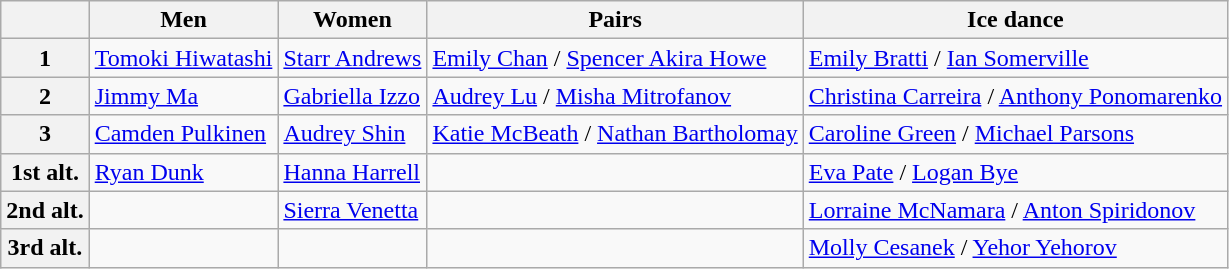<table class="wikitable">
<tr>
<th></th>
<th>Men</th>
<th>Women</th>
<th>Pairs</th>
<th>Ice dance</th>
</tr>
<tr>
<th>1</th>
<td><a href='#'>Tomoki Hiwatashi</a></td>
<td><a href='#'>Starr Andrews</a></td>
<td><a href='#'>Emily Chan</a> / <a href='#'>Spencer Akira Howe</a></td>
<td><a href='#'>Emily Bratti</a> / <a href='#'>Ian Somerville</a></td>
</tr>
<tr>
<th>2</th>
<td><a href='#'>Jimmy Ma</a></td>
<td><a href='#'>Gabriella Izzo</a></td>
<td><a href='#'>Audrey Lu</a> / <a href='#'>Misha Mitrofanov</a></td>
<td><a href='#'>Christina Carreira</a> / <a href='#'>Anthony Ponomarenko</a></td>
</tr>
<tr>
<th>3</th>
<td><a href='#'>Camden Pulkinen</a></td>
<td><a href='#'>Audrey Shin</a></td>
<td><a href='#'>Katie McBeath</a> / <a href='#'>Nathan Bartholomay</a></td>
<td><a href='#'>Caroline Green</a> / <a href='#'>Michael Parsons</a></td>
</tr>
<tr>
<th>1st alt.</th>
<td><a href='#'>Ryan Dunk</a></td>
<td><a href='#'>Hanna Harrell</a></td>
<td></td>
<td><a href='#'>Eva Pate</a> / <a href='#'>Logan Bye</a></td>
</tr>
<tr>
<th>2nd alt.</th>
<td></td>
<td><a href='#'>Sierra Venetta</a></td>
<td></td>
<td><a href='#'>Lorraine McNamara</a> / <a href='#'>Anton Spiridonov</a></td>
</tr>
<tr>
<th>3rd alt.</th>
<td></td>
<td></td>
<td></td>
<td><a href='#'>Molly Cesanek</a> / <a href='#'>Yehor Yehorov</a></td>
</tr>
</table>
